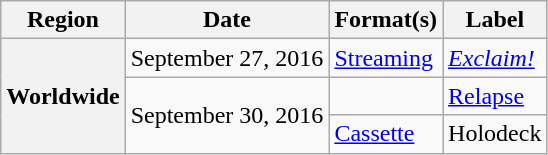<table class="wikitable plainrowheaders">
<tr>
<th scope="col">Region</th>
<th scope="col">Date</th>
<th scope="col">Format(s)</th>
<th scope="col">Label</th>
</tr>
<tr>
<th scope="row" rowspan=3>Worldwide</th>
<td>September 27, 2016</td>
<td><a href='#'>Streaming</a></td>
<td><em><a href='#'>Exclaim!</a></em></td>
</tr>
<tr>
<td rowspan=2>September 30, 2016</td>
<td></td>
<td><a href='#'>Relapse</a></td>
</tr>
<tr>
<td><a href='#'>Cassette</a></td>
<td>Holodeck</td>
</tr>
</table>
